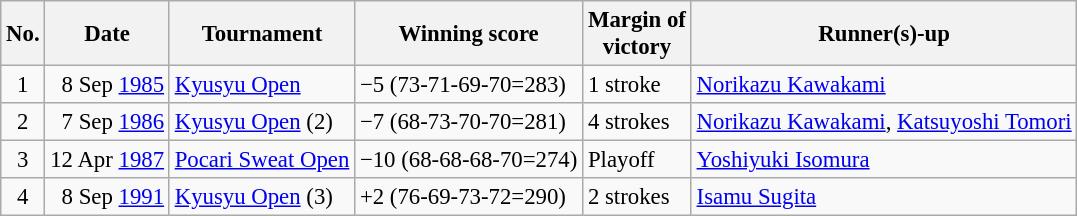<table class="wikitable" style="font-size:95%;">
<tr>
<th>No.</th>
<th>Date</th>
<th>Tournament</th>
<th>Winning score</th>
<th>Margin of<br>victory</th>
<th>Runner(s)-up</th>
</tr>
<tr>
<td align=center>1</td>
<td align=right>8 Sep <a href='#'>1985</a></td>
<td><a href='#'>Kyusyu Open</a></td>
<td>−5 (73-71-69-70=283)</td>
<td>1 stroke</td>
<td> <a href='#'>Norikazu Kawakami</a></td>
</tr>
<tr>
<td align=center>2</td>
<td align=right>7 Sep <a href='#'>1986</a></td>
<td><a href='#'>Kyusyu Open</a> (2)</td>
<td>−7 (68-73-70-70=281)</td>
<td>4 strokes</td>
<td> <a href='#'>Norikazu Kawakami</a>,  <a href='#'>Katsuyoshi Tomori</a></td>
</tr>
<tr>
<td align=center>3</td>
<td align=right>12 Apr <a href='#'>1987</a></td>
<td><a href='#'>Pocari Sweat Open</a></td>
<td>−10 (68-68-68-70=274)</td>
<td>Playoff</td>
<td> <a href='#'>Yoshiyuki Isomura</a></td>
</tr>
<tr>
<td align=center>4</td>
<td align=right>8 Sep <a href='#'>1991</a></td>
<td><a href='#'>Kyusyu Open</a> (3)</td>
<td>+2 (76-69-73-72=290)</td>
<td>2 strokes</td>
<td> <a href='#'>Isamu Sugita</a></td>
</tr>
</table>
